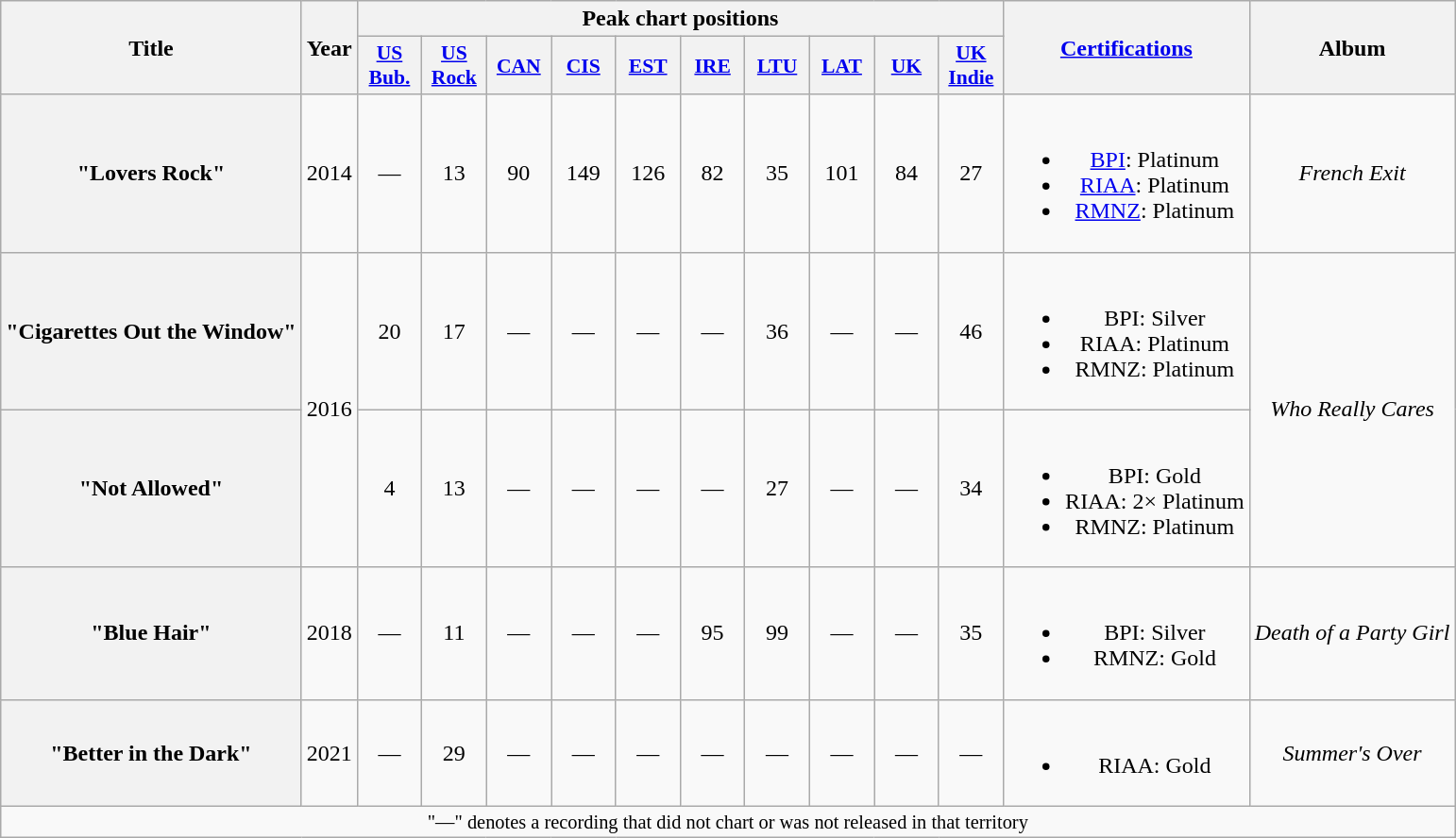<table class="wikitable plainrowheaders" style="text-align:center;">
<tr>
<th scope="col" rowspan="2">Title</th>
<th scope="col" rowspan="2">Year</th>
<th scope="col" colspan="10">Peak chart positions</th>
<th scope="col" rowspan="2"><a href='#'>Certifications</a></th>
<th scope="col" rowspan="2">Album</th>
</tr>
<tr>
<th scope="col" style="width:2.7em;font-size:90%;"><a href='#'>US<br>Bub.</a><br></th>
<th scope="col" style="width:2.7em;font-size:90%;"><a href='#'>US<br>Rock</a><br></th>
<th scope="col" style="width:2.7em;font-size:90%;"><a href='#'>CAN</a><br></th>
<th scope="col" style="width:2.7em;font-size:90%;"><a href='#'>CIS</a><br></th>
<th scope="col" style="width:2.7em;font-size:90%;"><a href='#'>EST</a><br></th>
<th scope="col" style="width:2.7em;font-size:90%;"><a href='#'>IRE</a><br></th>
<th scope="col" style="width:2.7em;font-size:90%;"><a href='#'>LTU</a><br></th>
<th scope="col" style="width:2.7em;font-size:90%;"><a href='#'>LAT</a><br></th>
<th scope="col" style="width:2.7em;font-size:90%;"><a href='#'>UK</a><br></th>
<th scope="col" style="width:2.7em;font-size:90%;"><a href='#'>UK<br>Indie</a><br></th>
</tr>
<tr>
<th scope="row">"Lovers Rock"</th>
<td>2014</td>
<td>—</td>
<td>13</td>
<td>90</td>
<td>149</td>
<td>126</td>
<td>82</td>
<td>35</td>
<td>101</td>
<td>84</td>
<td>27</td>
<td><br><ul><li><a href='#'>BPI</a>: Platinum</li><li><a href='#'>RIAA</a>: Platinum</li><li><a href='#'>RMNZ</a>: Platinum</li></ul></td>
<td><em>French Exit</em></td>
</tr>
<tr>
<th scope="row">"Cigarettes Out the Window"</th>
<td rowspan=2>2016</td>
<td>20</td>
<td>17</td>
<td>—</td>
<td>—</td>
<td>—</td>
<td>—</td>
<td>36</td>
<td>—</td>
<td>—</td>
<td>46</td>
<td><br><ul><li>BPI: Silver</li><li>RIAA: Platinum</li><li>RMNZ: Platinum</li></ul></td>
<td rowspan=2><em>Who Really Cares</em></td>
</tr>
<tr>
<th scope="row">"Not Allowed"</th>
<td>4</td>
<td>13</td>
<td>—</td>
<td>—</td>
<td>—</td>
<td>—</td>
<td>27</td>
<td>—</td>
<td>—</td>
<td>34</td>
<td><br><ul><li>BPI: Gold</li><li>RIAA: 2× Platinum</li><li>RMNZ: Platinum</li></ul></td>
</tr>
<tr>
<th scope="row">"Blue Hair"</th>
<td>2018</td>
<td>—</td>
<td>11</td>
<td>—</td>
<td>—</td>
<td>—</td>
<td>95</td>
<td>99</td>
<td>—</td>
<td>—</td>
<td>35</td>
<td><br><ul><li>BPI: Silver</li><li>RMNZ: Gold</li></ul></td>
<td><em>Death of a Party Girl</em></td>
</tr>
<tr>
<th scope="row">"Better in the Dark"<br></th>
<td>2021</td>
<td>—</td>
<td>29</td>
<td>—</td>
<td>—</td>
<td>—</td>
<td>—</td>
<td>—</td>
<td>—</td>
<td>—</td>
<td>—</td>
<td><br><ul><li>RIAA: Gold</li></ul></td>
<td><em>Summer's Over</em></td>
</tr>
<tr>
<td colspan="14" style="font-size:85%">"—" denotes a recording that did not chart or was not released in that territory</td>
</tr>
</table>
